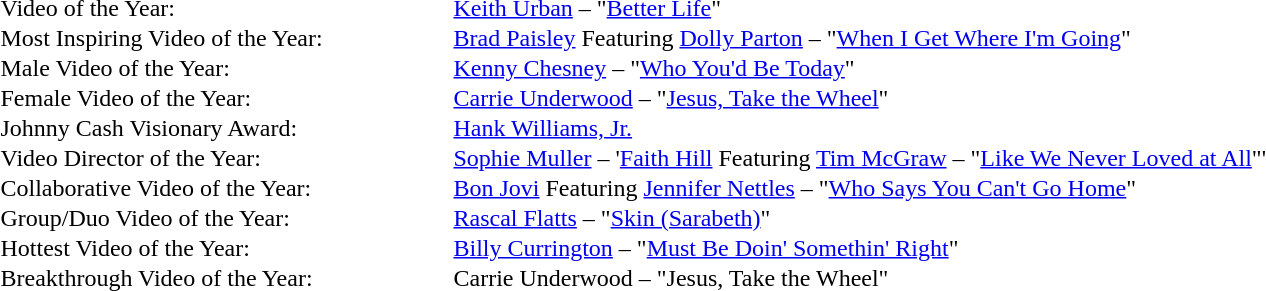<table cellspacing="0" border="0" cellpadding="1">
<tr>
<td style="width:300px;">Video of the Year:</td>
<td><a href='#'>Keith Urban</a> – "<a href='#'>Better Life</a>"</td>
</tr>
<tr>
<td>Most Inspiring Video of the Year:</td>
<td><a href='#'>Brad Paisley</a> Featuring <a href='#'>Dolly Parton</a> – "<a href='#'>When I Get Where I'm Going</a>"</td>
</tr>
<tr>
<td>Male Video of the Year:</td>
<td><a href='#'>Kenny Chesney</a> – "<a href='#'>Who You'd Be Today</a>"</td>
</tr>
<tr>
<td>Female Video of the Year:</td>
<td><a href='#'>Carrie Underwood</a> – "<a href='#'>Jesus, Take the Wheel</a>"</td>
</tr>
<tr>
<td>Johnny Cash Visionary Award:</td>
<td><a href='#'>Hank Williams, Jr.</a></td>
</tr>
<tr>
<td>Video Director of the Year:</td>
<td><a href='#'>Sophie Muller</a> – '<a href='#'>Faith Hill</a> Featuring <a href='#'>Tim McGraw</a> – "<a href='#'>Like We Never Loved at All</a>"'</td>
</tr>
<tr>
<td>Collaborative Video of the Year:</td>
<td><a href='#'>Bon Jovi</a> Featuring <a href='#'>Jennifer Nettles</a> – "<a href='#'>Who Says You Can't Go Home</a>"</td>
</tr>
<tr>
<td>Group/Duo Video of the Year:</td>
<td><a href='#'>Rascal Flatts</a> – "<a href='#'>Skin (Sarabeth)</a>"</td>
</tr>
<tr>
<td>Hottest Video of the Year:</td>
<td><a href='#'>Billy Currington</a> – "<a href='#'>Must Be Doin' Somethin' Right</a>"</td>
</tr>
<tr>
<td>Breakthrough Video of the Year:</td>
<td>Carrie Underwood – "Jesus, Take the Wheel"</td>
</tr>
</table>
